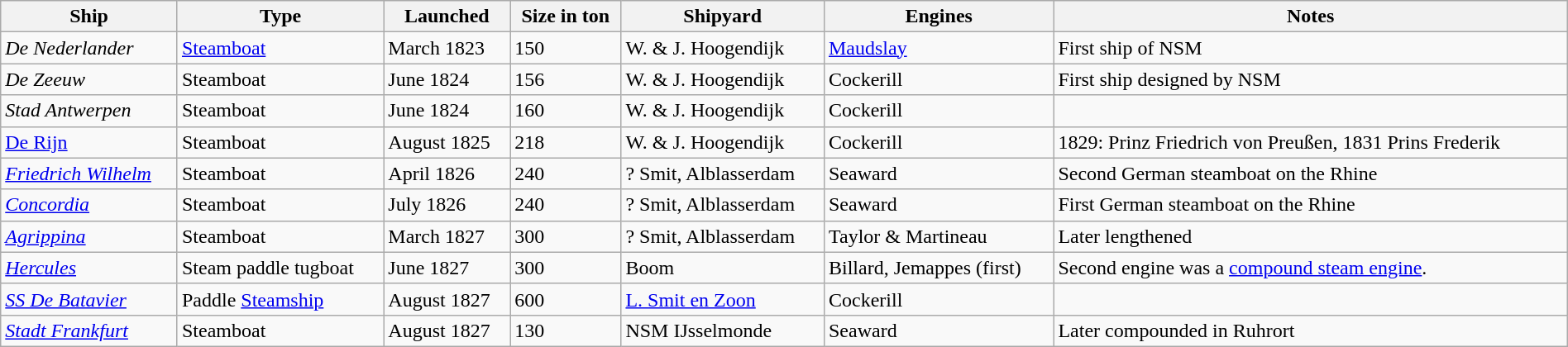<table class="wikitable sortable nowraplinks" width=100%>
<tr>
<th>Ship</th>
<th>Type</th>
<th>Launched</th>
<th>Size in ton</th>
<th>Shipyard</th>
<th>Engines</th>
<th class=unsortable>Notes</th>
</tr>
<tr>
<td><em>De Nederlander</em></td>
<td><a href='#'>Steamboat</a></td>
<td>March 1823</td>
<td>150</td>
<td>W. & J. Hoogendijk</td>
<td><a href='#'>Maudslay</a></td>
<td>First ship of NSM</td>
</tr>
<tr>
<td><em>De Zeeuw</em></td>
<td>Steamboat</td>
<td>June 1824</td>
<td>156</td>
<td>W. & J. Hoogendijk</td>
<td>Cockerill</td>
<td>First ship designed by NSM</td>
</tr>
<tr>
<td><em>Stad Antwerpen</em></td>
<td>Steamboat</td>
<td>June 1824</td>
<td>160</td>
<td>W. & J. Hoogendijk</td>
<td>Cockerill</td>
<td></td>
</tr>
<tr>
<td><a href='#'>De Rijn</a></td>
<td>Steamboat</td>
<td>August 1825</td>
<td>218</td>
<td>W. & J. Hoogendijk</td>
<td>Cockerill</td>
<td>1829: Prinz Friedrich von Preußen, 1831 Prins Frederik</td>
</tr>
<tr>
<td><a href='#'><em>Friedrich Wilhelm </em></a></td>
<td>Steamboat</td>
<td>April 1826</td>
<td>240</td>
<td>? Smit, Alblasserdam</td>
<td>Seaward</td>
<td>Second German steamboat on the Rhine</td>
</tr>
<tr>
<td><a href='#'><em>Concordia</em></a></td>
<td>Steamboat</td>
<td>July 1826</td>
<td>240</td>
<td>? Smit, Alblasserdam</td>
<td>Seaward</td>
<td>First German steamboat on the Rhine</td>
</tr>
<tr>
<td><a href='#'><em>Agrippina</em></a></td>
<td>Steamboat</td>
<td>March 1827</td>
<td>300</td>
<td>? Smit, Alblasserdam</td>
<td>Taylor & Martineau</td>
<td>Later lengthened</td>
</tr>
<tr>
<td><a href='#'><em>Hercules</em></a></td>
<td>Steam paddle tugboat</td>
<td>June 1827</td>
<td>300</td>
<td>Boom</td>
<td>Billard, Jemappes (first)</td>
<td>Second engine was a <a href='#'>compound steam engine</a>.</td>
</tr>
<tr>
<td><a href='#'><em>SS De Batavier</em></a></td>
<td>Paddle <a href='#'>Steamship</a></td>
<td>August 1827</td>
<td>600</td>
<td><a href='#'>L. Smit en Zoon</a></td>
<td>Cockerill</td>
<td></td>
</tr>
<tr>
<td><a href='#'><em>Stadt Frankfurt</em></a></td>
<td>Steamboat</td>
<td>August 1827</td>
<td>130</td>
<td>NSM IJsselmonde</td>
<td>Seaward</td>
<td>Later compounded in Ruhrort</td>
</tr>
</table>
